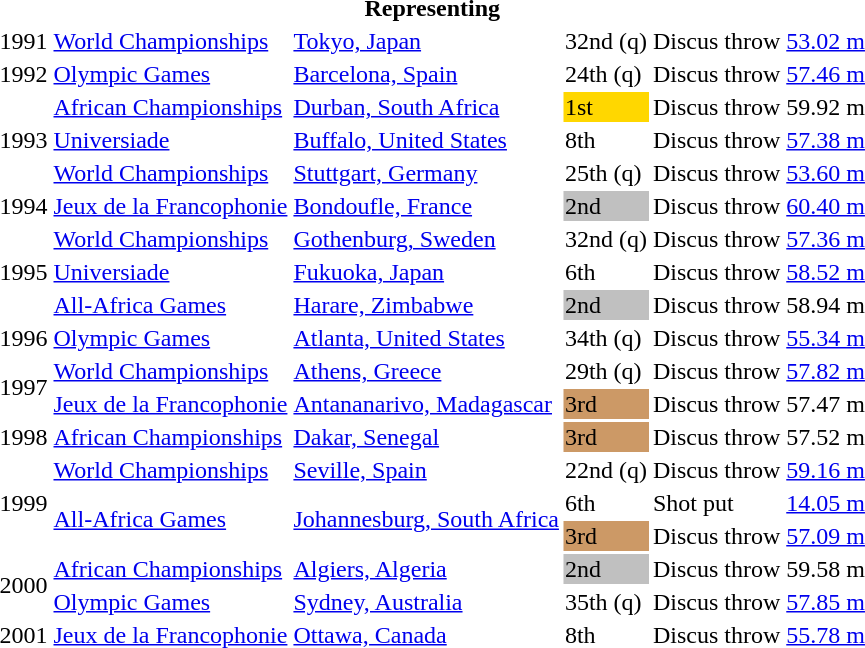<table>
<tr>
<th colspan="6">Representing </th>
</tr>
<tr>
<td>1991</td>
<td><a href='#'>World Championships</a></td>
<td><a href='#'>Tokyo, Japan</a></td>
<td>32nd (q)</td>
<td>Discus throw</td>
<td><a href='#'>53.02 m</a></td>
</tr>
<tr>
<td>1992</td>
<td><a href='#'>Olympic Games</a></td>
<td><a href='#'>Barcelona, Spain</a></td>
<td>24th (q)</td>
<td>Discus throw</td>
<td><a href='#'>57.46 m</a></td>
</tr>
<tr>
<td rowspan=3>1993</td>
<td><a href='#'>African Championships</a></td>
<td><a href='#'>Durban, South Africa</a></td>
<td bgcolor=gold>1st</td>
<td>Discus throw</td>
<td>59.92 m</td>
</tr>
<tr>
<td><a href='#'>Universiade</a></td>
<td><a href='#'>Buffalo, United States</a></td>
<td>8th</td>
<td>Discus throw</td>
<td><a href='#'>57.38 m</a></td>
</tr>
<tr>
<td><a href='#'>World Championships</a></td>
<td><a href='#'>Stuttgart, Germany</a></td>
<td>25th (q)</td>
<td>Discus throw</td>
<td><a href='#'>53.60 m</a></td>
</tr>
<tr>
<td>1994</td>
<td><a href='#'>Jeux de la Francophonie</a></td>
<td><a href='#'>Bondoufle, France</a></td>
<td bgcolor=silver>2nd</td>
<td>Discus throw</td>
<td><a href='#'>60.40 m</a></td>
</tr>
<tr>
<td rowspan=3>1995</td>
<td><a href='#'>World Championships</a></td>
<td><a href='#'>Gothenburg, Sweden</a></td>
<td>32nd (q)</td>
<td>Discus throw</td>
<td><a href='#'>57.36 m</a></td>
</tr>
<tr>
<td><a href='#'>Universiade</a></td>
<td><a href='#'>Fukuoka, Japan</a></td>
<td>6th</td>
<td>Discus throw</td>
<td><a href='#'>58.52 m</a></td>
</tr>
<tr>
<td><a href='#'>All-Africa Games</a></td>
<td><a href='#'>Harare, Zimbabwe</a></td>
<td bgcolor=silver>2nd</td>
<td>Discus throw</td>
<td>58.94 m</td>
</tr>
<tr>
<td>1996</td>
<td><a href='#'>Olympic Games</a></td>
<td><a href='#'>Atlanta, United States</a></td>
<td>34th (q)</td>
<td>Discus throw</td>
<td><a href='#'>55.34 m</a></td>
</tr>
<tr>
<td rowspan=2>1997</td>
<td><a href='#'>World Championships</a></td>
<td><a href='#'>Athens, Greece</a></td>
<td>29th (q)</td>
<td>Discus throw</td>
<td><a href='#'>57.82 m</a></td>
</tr>
<tr>
<td><a href='#'>Jeux de la Francophonie</a></td>
<td><a href='#'>Antananarivo, Madagascar</a></td>
<td bgcolor=cc9966>3rd</td>
<td>Discus throw</td>
<td>57.47 m</td>
</tr>
<tr>
<td>1998</td>
<td><a href='#'>African Championships</a></td>
<td><a href='#'>Dakar, Senegal</a></td>
<td bgcolor=cc9966>3rd</td>
<td>Discus throw</td>
<td>57.52 m</td>
</tr>
<tr>
<td rowspan=3>1999</td>
<td><a href='#'>World Championships</a></td>
<td><a href='#'>Seville, Spain</a></td>
<td>22nd (q)</td>
<td>Discus throw</td>
<td><a href='#'>59.16 m</a></td>
</tr>
<tr>
<td rowspan=2><a href='#'>All-Africa Games</a></td>
<td rowspan=2><a href='#'>Johannesburg, South Africa</a></td>
<td>6th</td>
<td>Shot put</td>
<td><a href='#'>14.05 m</a></td>
</tr>
<tr>
<td bgcolor=cc9966>3rd</td>
<td>Discus throw</td>
<td><a href='#'>57.09 m</a></td>
</tr>
<tr>
<td rowspan=2>2000</td>
<td><a href='#'>African Championships</a></td>
<td><a href='#'>Algiers, Algeria</a></td>
<td bgcolor=silver>2nd</td>
<td>Discus throw</td>
<td>59.58 m</td>
</tr>
<tr>
<td><a href='#'>Olympic Games</a></td>
<td><a href='#'>Sydney, Australia</a></td>
<td>35th (q)</td>
<td>Discus throw</td>
<td><a href='#'>57.85 m</a></td>
</tr>
<tr>
<td>2001</td>
<td><a href='#'>Jeux de la Francophonie</a></td>
<td><a href='#'>Ottawa, Canada</a></td>
<td>8th</td>
<td>Discus throw</td>
<td><a href='#'>55.78 m</a></td>
</tr>
</table>
